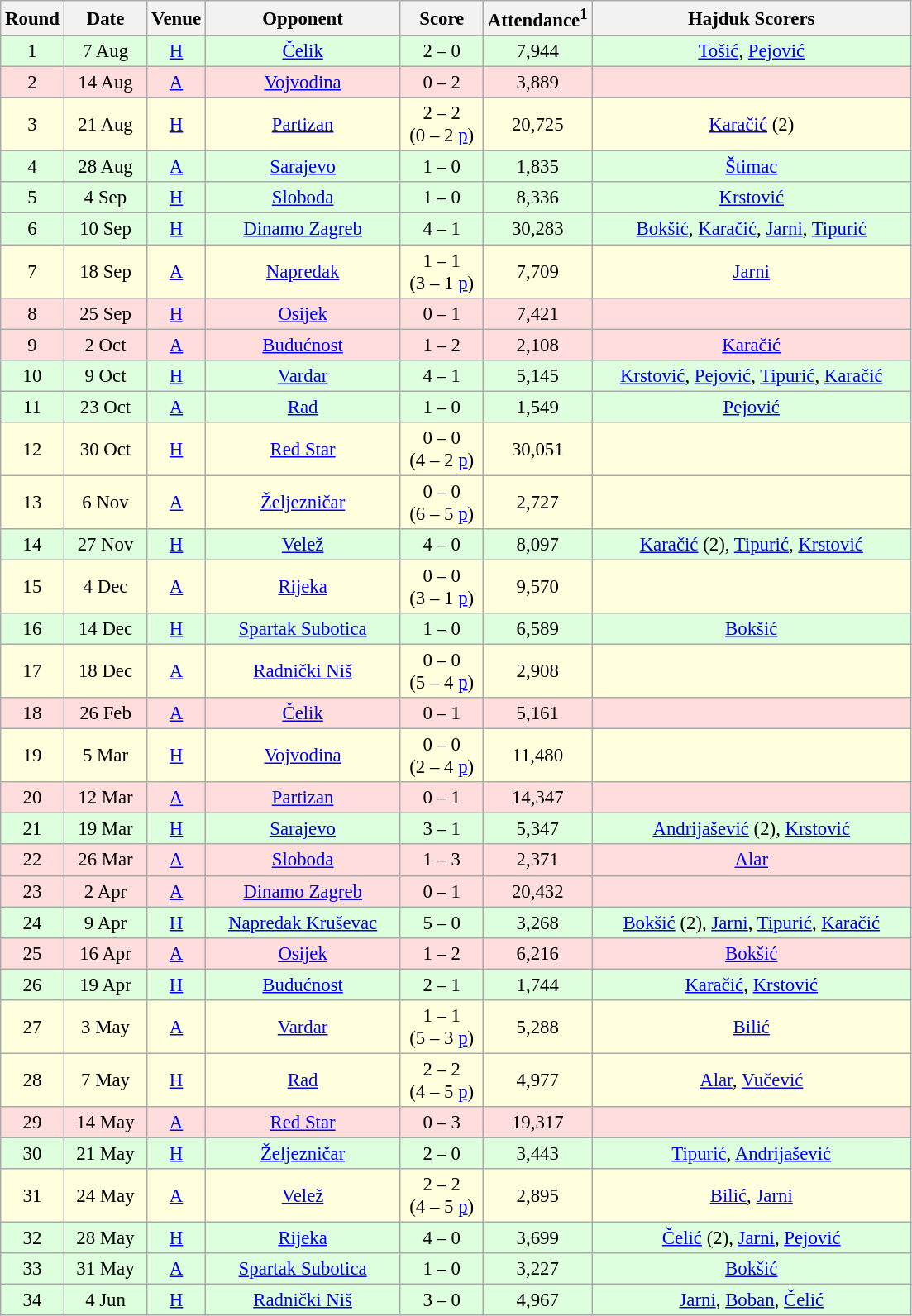<table class="wikitable sortable" style="text-align: center; font-size:95%;">
<tr>
<th width="30">Round</th>
<th width="60">Date</th>
<th width="20">Venue</th>
<th width="150">Opponent</th>
<th width="60">Score</th>
<th width="60">Attendance<sup>1</sup></th>
<th width="250">Hajduk Scorers</th>
</tr>
<tr bgcolor="#ddffdd">
<td>1</td>
<td>7 Aug</td>
<td><a href='#'>H</a></td>
<td><a href='#'>Čelik</a></td>
<td>2 – 0</td>
<td>7,944</td>
<td><a href='#'>Tošić</a>, <a href='#'>Pejović</a></td>
</tr>
<tr bgcolor="#ffdddd">
<td>2</td>
<td>14 Aug</td>
<td><a href='#'>A</a></td>
<td><a href='#'>Vojvodina</a></td>
<td>0 – 2</td>
<td>3,889</td>
<td></td>
</tr>
<tr bgcolor="#ffffdd">
<td>3</td>
<td>21 Aug</td>
<td><a href='#'>H</a></td>
<td><a href='#'>Partizan</a></td>
<td>2 – 2<br>(0 – 2 <a href='#'>p</a>)</td>
<td>20,725</td>
<td><a href='#'>Karačić</a> (2)</td>
</tr>
<tr bgcolor="#ddffdd">
<td>4</td>
<td>28 Aug</td>
<td><a href='#'>A</a></td>
<td><a href='#'>Sarajevo</a></td>
<td>1 – 0</td>
<td>1,835</td>
<td><a href='#'>Štimac</a></td>
</tr>
<tr bgcolor="#ddffdd">
<td>5</td>
<td>4 Sep</td>
<td><a href='#'>H</a></td>
<td><a href='#'>Sloboda</a></td>
<td>1 – 0</td>
<td>8,336</td>
<td><a href='#'>Krstović</a></td>
</tr>
<tr bgcolor="#ddffdd">
<td>6</td>
<td>10 Sep</td>
<td><a href='#'>H</a></td>
<td><a href='#'>Dinamo Zagreb</a></td>
<td>4 – 1</td>
<td>30,283</td>
<td><a href='#'>Bokšić</a>, <a href='#'>Karačić</a>, <a href='#'>Jarni</a>, <a href='#'>Tipurić</a></td>
</tr>
<tr bgcolor="#ffffdd">
<td>7</td>
<td>18 Sep</td>
<td><a href='#'>A</a></td>
<td><a href='#'>Napredak</a></td>
<td>1 – 1<br>(3 – 1 <a href='#'>p</a>)</td>
<td>7,709</td>
<td><a href='#'>Jarni</a></td>
</tr>
<tr bgcolor="#ffdddd">
<td>8</td>
<td>25 Sep</td>
<td><a href='#'>H</a></td>
<td><a href='#'>Osijek</a></td>
<td>0 – 1</td>
<td>7,421</td>
<td></td>
</tr>
<tr bgcolor="#ffdddd">
<td>9</td>
<td>2 Oct</td>
<td><a href='#'>A</a></td>
<td><a href='#'>Budućnost</a></td>
<td>1 – 2</td>
<td>2,108</td>
<td><a href='#'>Karačić</a></td>
</tr>
<tr bgcolor="#ddffdd">
<td>10</td>
<td>9 Oct</td>
<td><a href='#'>H</a></td>
<td><a href='#'>Vardar</a></td>
<td>4 – 1</td>
<td>5,145</td>
<td><a href='#'>Krstović</a>, <a href='#'>Pejović</a>, <a href='#'>Tipurić</a>, <a href='#'>Karačić</a></td>
</tr>
<tr bgcolor="#ddffdd">
<td>11</td>
<td>23 Oct</td>
<td><a href='#'>A</a></td>
<td><a href='#'>Rad</a></td>
<td>1 – 0</td>
<td>1,549</td>
<td><a href='#'>Pejović</a></td>
</tr>
<tr bgcolor="#ffffdd">
<td>12</td>
<td>30 Oct</td>
<td><a href='#'>H</a></td>
<td><a href='#'>Red Star</a></td>
<td>0 – 0<br>(4 – 2 <a href='#'>p</a>)</td>
<td>30,051</td>
<td></td>
</tr>
<tr bgcolor="#ffffdd">
<td>13</td>
<td>6 Nov</td>
<td><a href='#'>A</a></td>
<td><a href='#'>Željezničar</a></td>
<td>0 – 0<br>(6 – 5 <a href='#'>p</a>)</td>
<td>2,727</td>
<td></td>
</tr>
<tr bgcolor="#ddffdd">
<td>14</td>
<td>27 Nov</td>
<td><a href='#'>H</a></td>
<td><a href='#'>Velež</a></td>
<td>4 – 0</td>
<td>8,097</td>
<td><a href='#'>Karačić</a> (2), <a href='#'>Tipurić</a>, <a href='#'>Krstović</a></td>
</tr>
<tr bgcolor="#ffffdd">
<td>15</td>
<td>4 Dec</td>
<td><a href='#'>A</a></td>
<td><a href='#'>Rijeka</a></td>
<td>0 – 0<br>(3 – 1 <a href='#'>p</a>)</td>
<td>9,570</td>
<td></td>
</tr>
<tr bgcolor="#ddffdd">
<td>16</td>
<td>14 Dec</td>
<td><a href='#'>H</a></td>
<td><a href='#'>Spartak Subotica</a></td>
<td>1 – 0</td>
<td>6,589</td>
<td><a href='#'>Bokšić</a></td>
</tr>
<tr bgcolor="#ffffdd">
<td>17</td>
<td>18 Dec</td>
<td><a href='#'>A</a></td>
<td><a href='#'>Radnički Niš</a></td>
<td>0 – 0<br>(5 – 4 <a href='#'>p</a>)</td>
<td>2,908</td>
<td></td>
</tr>
<tr bgcolor="#ffdddd">
<td>18</td>
<td>26 Feb</td>
<td><a href='#'>A</a></td>
<td><a href='#'>Čelik</a></td>
<td>0 – 1</td>
<td>5,161</td>
<td></td>
</tr>
<tr bgcolor="#ffffdd">
<td>19</td>
<td>5 Mar</td>
<td><a href='#'>H</a></td>
<td><a href='#'>Vojvodina</a></td>
<td>0 – 0<br>(2 – 4 <a href='#'>p</a>)</td>
<td>11,480</td>
<td></td>
</tr>
<tr bgcolor="#ffdddd">
<td>20</td>
<td>12 Mar</td>
<td><a href='#'>A</a></td>
<td><a href='#'>Partizan</a></td>
<td>0 – 1</td>
<td>14,347</td>
<td></td>
</tr>
<tr bgcolor="#ddffdd">
<td>21</td>
<td>19 Mar</td>
<td><a href='#'>H</a></td>
<td><a href='#'>Sarajevo</a></td>
<td>3 – 1</td>
<td>5,347</td>
<td><a href='#'>Andrijašević</a> (2), <a href='#'>Krstović</a></td>
</tr>
<tr bgcolor="#ffdddd">
<td>22</td>
<td>26 Mar</td>
<td><a href='#'>A</a></td>
<td><a href='#'>Sloboda</a></td>
<td>1 – 3</td>
<td>2,371</td>
<td><a href='#'>Alar</a></td>
</tr>
<tr bgcolor="#ffdddd">
<td>23</td>
<td>2 Apr</td>
<td><a href='#'>A</a></td>
<td><a href='#'>Dinamo Zagreb</a></td>
<td>0 – 1</td>
<td>20,432</td>
<td></td>
</tr>
<tr bgcolor="#ddffdd">
<td>24</td>
<td>9 Apr</td>
<td><a href='#'>H</a></td>
<td><a href='#'>Napredak Kruševac</a></td>
<td>5 – 0</td>
<td>3,268</td>
<td><a href='#'>Bokšić</a> (2), <a href='#'>Jarni</a>, <a href='#'>Tipurić</a>, <a href='#'>Karačić</a></td>
</tr>
<tr bgcolor="#ffdddd">
<td>25</td>
<td>16 Apr</td>
<td><a href='#'>A</a></td>
<td><a href='#'>Osijek</a></td>
<td>1 – 2</td>
<td>6,216</td>
<td><a href='#'>Bokšić</a></td>
</tr>
<tr bgcolor="#ddffdd">
<td>26</td>
<td>19 Apr</td>
<td><a href='#'>H</a></td>
<td><a href='#'>Budućnost</a></td>
<td>2 – 1</td>
<td>1,744</td>
<td><a href='#'>Karačić</a>, <a href='#'>Krstović</a></td>
</tr>
<tr bgcolor="#ffffdd">
<td>27</td>
<td>3 May</td>
<td><a href='#'>A</a></td>
<td><a href='#'>Vardar</a></td>
<td>1 – 1<br>(5 – 3 <a href='#'>p</a>)</td>
<td>5,288</td>
<td><a href='#'>Bilić</a></td>
</tr>
<tr bgcolor="#ffffdd">
<td>28</td>
<td>7 May</td>
<td><a href='#'>H</a></td>
<td><a href='#'>Rad</a></td>
<td>2 – 2<br>(4 – 5 <a href='#'>p</a>)</td>
<td>4,977</td>
<td><a href='#'>Alar</a>, <a href='#'>Vučević</a></td>
</tr>
<tr bgcolor="#ffdddd">
<td>29</td>
<td>14 May</td>
<td><a href='#'>A</a></td>
<td><a href='#'>Red Star</a></td>
<td>0 – 3</td>
<td>19,317</td>
<td></td>
</tr>
<tr bgcolor="#ddffdd">
<td>30</td>
<td>21 May</td>
<td><a href='#'>H</a></td>
<td><a href='#'>Željezničar</a></td>
<td>2 – 0</td>
<td>3,443</td>
<td><a href='#'>Tipurić</a>, <a href='#'>Andrijašević</a></td>
</tr>
<tr bgcolor="#ffffdd">
<td>31</td>
<td>24 May</td>
<td><a href='#'>A</a></td>
<td><a href='#'>Velež</a></td>
<td>2 – 2<br>(4 – 5 <a href='#'>p</a>)</td>
<td>2,895</td>
<td><a href='#'>Bilić</a>, <a href='#'>Jarni</a></td>
</tr>
<tr bgcolor="#ddffdd">
<td>32</td>
<td>28 May</td>
<td><a href='#'>H</a></td>
<td><a href='#'>Rijeka</a></td>
<td>4 – 0</td>
<td>3,699</td>
<td><a href='#'>Čelić</a> (2), <a href='#'>Jarni</a>, <a href='#'>Pejović</a></td>
</tr>
<tr bgcolor="#ddffdd">
<td>33</td>
<td>31 May</td>
<td><a href='#'>A</a></td>
<td><a href='#'>Spartak Subotica</a></td>
<td>1 – 0</td>
<td>3,227</td>
<td><a href='#'>Bokšić</a></td>
</tr>
<tr bgcolor="#ddffdd">
<td>34</td>
<td>4 Jun</td>
<td><a href='#'>H</a></td>
<td><a href='#'>Radnički Niš</a></td>
<td>3 – 0</td>
<td>4,967</td>
<td><a href='#'>Jarni</a>, <a href='#'>Boban</a>, <a href='#'>Čelić</a></td>
</tr>
</table>
